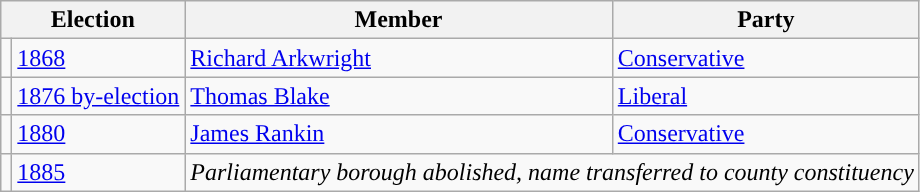<table class="wikitable">
<tr>
<th colspan="2">Election</th>
<th>Member</th>
<th>Party</th>
</tr>
<tr>
<td style="color:inherit;background-color: "></td>
<td><a href='#'>1868</a></td>
<td><a href='#'>Richard Arkwright</a></td>
<td><a href='#'>Conservative</a></td>
</tr>
<tr>
<td style="color:inherit;background-color: "></td>
<td><a href='#'>1876 by-election</a></td>
<td><a href='#'>Thomas Blake</a></td>
<td><a href='#'>Liberal</a></td>
</tr>
<tr>
<td style="color:inherit;background-color: "></td>
<td><a href='#'>1880</a></td>
<td><a href='#'>James Rankin</a></td>
<td><a href='#'>Conservative</a></td>
</tr>
<tr>
<td></td>
<td><a href='#'>1885</a></td>
<td colspan="3"><em>Parliamentary borough abolished, name transferred to county constituency</em></td>
</tr>
</table>
